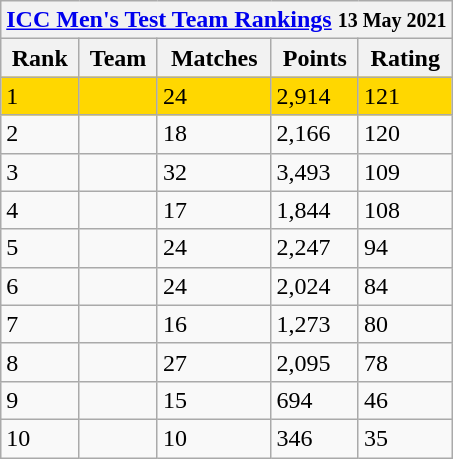<table class="wikitable" style="white-space: nowrap;">
<tr>
<th colspan="5"><a href='#'>ICC Men's Test Team Rankings</a> <small>13 May 2021</small></th>
</tr>
<tr>
<th>Rank</th>
<th>Team</th>
<th>Matches</th>
<th>Points</th>
<th>Rating</th>
</tr>
<tr style="background:gold">
<td>1</td>
<td style="text-align:left"></td>
<td>24</td>
<td>2,914</td>
<td>121</td>
</tr>
<tr>
<td>2</td>
<td style="text-align:left"></td>
<td>18</td>
<td>2,166</td>
<td>120</td>
</tr>
<tr>
<td>3</td>
<td style="text-align:left"></td>
<td>32</td>
<td>3,493</td>
<td>109</td>
</tr>
<tr>
<td>4</td>
<td style="text-align:left"></td>
<td>17</td>
<td>1,844</td>
<td>108</td>
</tr>
<tr>
<td>5</td>
<td style="text-align:left"></td>
<td>24</td>
<td>2,247</td>
<td>94</td>
</tr>
<tr>
<td>6</td>
<td style="text-align:left"></td>
<td>24</td>
<td>2,024</td>
<td>84</td>
</tr>
<tr>
<td>7</td>
<td style="text-align:left"></td>
<td>16</td>
<td>1,273</td>
<td>80</td>
</tr>
<tr>
<td>8</td>
<td style="text-align:left"></td>
<td>27</td>
<td>2,095</td>
<td>78</td>
</tr>
<tr>
<td>9</td>
<td style="text-align:left"></td>
<td>15</td>
<td>694</td>
<td>46</td>
</tr>
<tr>
<td>10</td>
<td style="text-align:left"></td>
<td>10</td>
<td>346</td>
<td>35</td>
</tr>
</table>
